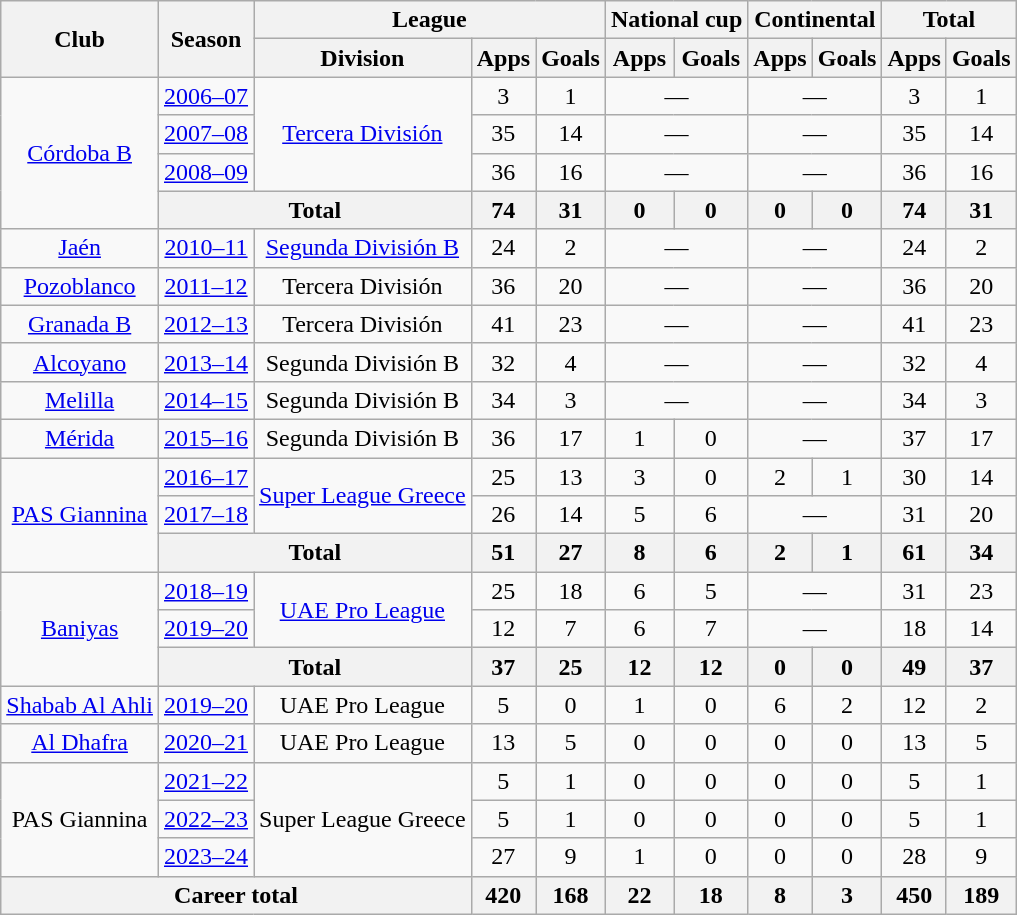<table class="wikitable" style="text-align:center">
<tr>
<th rowspan="2">Club</th>
<th rowspan="2">Season</th>
<th colspan="3">League</th>
<th colspan="2">National cup</th>
<th colspan="2">Continental</th>
<th colspan="2">Total</th>
</tr>
<tr>
<th>Division</th>
<th>Apps</th>
<th>Goals</th>
<th>Apps</th>
<th>Goals</th>
<th>Apps</th>
<th>Goals</th>
<th>Apps</th>
<th>Goals</th>
</tr>
<tr>
<td rowspan="4"><a href='#'>Córdoba B</a></td>
<td><a href='#'>2006–07</a></td>
<td rowspan="3"><a href='#'>Tercera División</a></td>
<td>3</td>
<td>1</td>
<td colspan="2">—</td>
<td colspan="2">—</td>
<td>3</td>
<td>1</td>
</tr>
<tr>
<td><a href='#'>2007–08</a></td>
<td>35</td>
<td>14</td>
<td colspan="2">—</td>
<td colspan="2">—</td>
<td>35</td>
<td>14</td>
</tr>
<tr>
<td><a href='#'>2008–09</a></td>
<td>36</td>
<td>16</td>
<td colspan="2">—</td>
<td colspan="2">—</td>
<td>36</td>
<td>16</td>
</tr>
<tr>
<th colspan="2">Total</th>
<th>74</th>
<th>31</th>
<th>0</th>
<th>0</th>
<th>0</th>
<th>0</th>
<th>74</th>
<th>31</th>
</tr>
<tr>
<td><a href='#'>Jaén</a></td>
<td><a href='#'>2010–11</a></td>
<td><a href='#'>Segunda División B</a></td>
<td>24</td>
<td>2</td>
<td colspan="2">—</td>
<td colspan="2">—</td>
<td>24</td>
<td>2</td>
</tr>
<tr>
<td><a href='#'>Pozoblanco</a></td>
<td><a href='#'>2011–12</a></td>
<td>Tercera División</td>
<td>36</td>
<td>20</td>
<td colspan="2">—</td>
<td colspan="2">—</td>
<td>36</td>
<td>20</td>
</tr>
<tr>
<td><a href='#'>Granada B</a></td>
<td><a href='#'>2012–13</a></td>
<td>Tercera División</td>
<td>41</td>
<td>23</td>
<td colspan="2">—</td>
<td colspan="2">—</td>
<td>41</td>
<td>23</td>
</tr>
<tr>
<td><a href='#'>Alcoyano</a></td>
<td><a href='#'>2013–14</a></td>
<td>Segunda División B</td>
<td>32</td>
<td>4</td>
<td colspan="2">—</td>
<td colspan="2">—</td>
<td>32</td>
<td>4</td>
</tr>
<tr>
<td><a href='#'>Melilla</a></td>
<td><a href='#'>2014–15</a></td>
<td>Segunda División B</td>
<td>34</td>
<td>3</td>
<td colspan="2">—</td>
<td colspan="2">—</td>
<td>34</td>
<td>3</td>
</tr>
<tr>
<td><a href='#'>Mérida</a></td>
<td><a href='#'>2015–16</a></td>
<td>Segunda División B</td>
<td>36</td>
<td>17</td>
<td>1</td>
<td>0</td>
<td colspan="2">—</td>
<td>37</td>
<td>17</td>
</tr>
<tr>
<td rowspan="3"><a href='#'>PAS Giannina</a></td>
<td><a href='#'>2016–17</a></td>
<td rowspan="2"><a href='#'>Super League Greece</a></td>
<td>25</td>
<td>13</td>
<td>3</td>
<td>0</td>
<td>2</td>
<td>1</td>
<td>30</td>
<td>14</td>
</tr>
<tr>
<td><a href='#'>2017–18</a></td>
<td>26</td>
<td>14</td>
<td>5</td>
<td>6</td>
<td colspan="2">—</td>
<td>31</td>
<td>20</td>
</tr>
<tr>
<th colspan="2">Total</th>
<th>51</th>
<th>27</th>
<th>8</th>
<th>6</th>
<th>2</th>
<th>1</th>
<th>61</th>
<th>34</th>
</tr>
<tr>
<td rowspan="3"><a href='#'>Baniyas</a></td>
<td><a href='#'>2018–19</a></td>
<td rowspan="2"><a href='#'>UAE Pro League</a></td>
<td>25</td>
<td>18</td>
<td>6</td>
<td>5</td>
<td colspan="2">—</td>
<td>31</td>
<td>23</td>
</tr>
<tr>
<td><a href='#'>2019–20</a></td>
<td>12</td>
<td>7</td>
<td>6</td>
<td>7</td>
<td colspan="2">—</td>
<td>18</td>
<td>14</td>
</tr>
<tr>
<th colspan="2">Total</th>
<th>37</th>
<th>25</th>
<th>12</th>
<th>12</th>
<th>0</th>
<th>0</th>
<th>49</th>
<th>37</th>
</tr>
<tr>
<td><a href='#'>Shabab Al Ahli</a></td>
<td><a href='#'>2019–20</a></td>
<td>UAE Pro League</td>
<td>5</td>
<td>0</td>
<td>1</td>
<td>0</td>
<td>6</td>
<td>2</td>
<td>12</td>
<td>2</td>
</tr>
<tr>
<td><a href='#'>Al Dhafra</a></td>
<td><a href='#'>2020–21</a></td>
<td>UAE Pro League</td>
<td>13</td>
<td>5</td>
<td>0</td>
<td>0</td>
<td>0</td>
<td>0</td>
<td>13</td>
<td>5</td>
</tr>
<tr>
<td rowspan="3">PAS Giannina</td>
<td><a href='#'>2021–22</a></td>
<td rowspan="3">Super League Greece</td>
<td>5</td>
<td>1</td>
<td>0</td>
<td>0</td>
<td>0</td>
<td>0</td>
<td>5</td>
<td>1</td>
</tr>
<tr>
<td><a href='#'>2022–23</a></td>
<td>5</td>
<td>1</td>
<td>0</td>
<td>0</td>
<td>0</td>
<td>0</td>
<td>5</td>
<td>1</td>
</tr>
<tr>
<td><a href='#'>2023–24</a></td>
<td>27</td>
<td>9</td>
<td>1</td>
<td>0</td>
<td>0</td>
<td>0</td>
<td>28</td>
<td>9</td>
</tr>
<tr>
<th colspan="3">Career total</th>
<th>420</th>
<th>168</th>
<th>22</th>
<th>18</th>
<th>8</th>
<th>3</th>
<th>450</th>
<th>189</th>
</tr>
</table>
